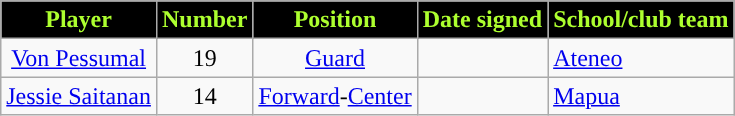<table class="wikitable sortable sortable">
<tr>
<th style="background:#000000; color:#ADFF2F; ">Player</th>
<th style="background:#000000; color:#ADFF2F; ">Number</th>
<th style="background:#000000; color:#ADFF2F; ">Position</th>
<th style="background:#000000; color:#ADFF2F; ">Date signed</th>
<th style="background:#000000; color:#ADFF2F; ">School/club team</th>
</tr>
<tr>
<td align=center><a href='#'>Von Pessumal</a></td>
<td align=center>19</td>
<td align=center><a href='#'>Guard</a></td>
<td align=center></td>
<td><a href='#'>Ateneo</a></td>
</tr>
<tr>
<td align=center><a href='#'>Jessie Saitanan</a></td>
<td align=center>14</td>
<td align=center><a href='#'>Forward</a>-<a href='#'>Center</a></td>
<td align=center></td>
<td><a href='#'>Mapua</a></td>
</tr>
</table>
